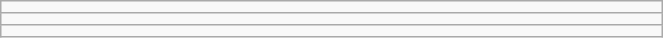<table class="wikitable" style=" text-align:center; font-size:110%;" width="35%">
<tr>
<td></td>
</tr>
<tr>
<td></td>
</tr>
<tr>
<td></td>
</tr>
</table>
